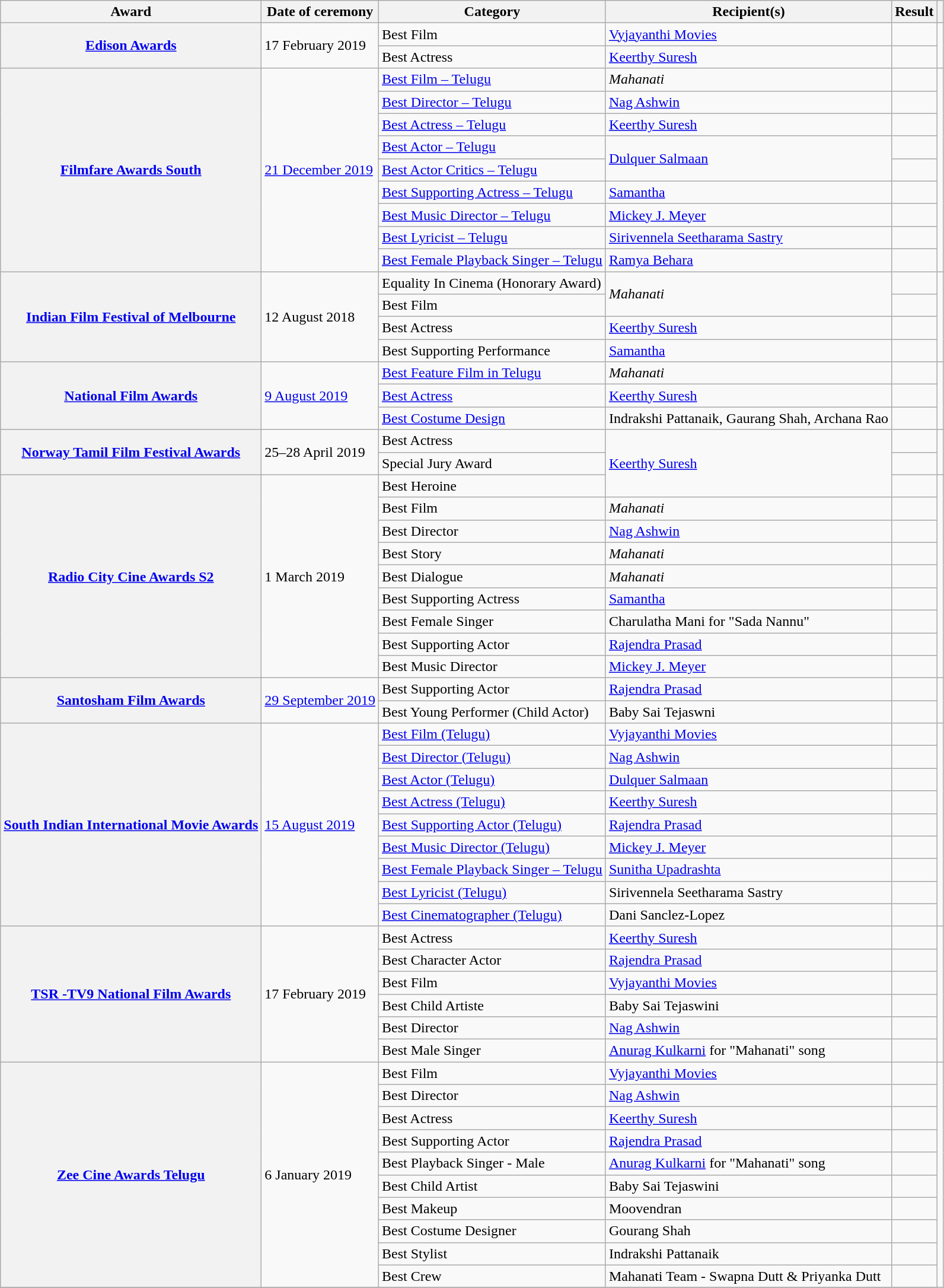<table class="wikitable plainrowheaders sortable">
<tr>
<th scope="col">Award</th>
<th scope="col">Date of ceremony</th>
<th scope="col">Category</th>
<th scope="col">Recipient(s)</th>
<th scope="col" class="unsortable">Result</th>
<th scope="col" class="unsortable"></th>
</tr>
<tr>
<th rowspan="2" scope="row"><a href='#'>Edison Awards</a></th>
<td rowspan="2">17 February 2019</td>
<td>Best Film</td>
<td><a href='#'>Vyjayanthi Movies</a></td>
<td></td>
<td rowspan="2"></td>
</tr>
<tr>
<td>Best Actress</td>
<td><a href='#'>Keerthy Suresh</a></td>
<td></td>
</tr>
<tr>
<th rowspan="9" scope="row"><a href='#'>Filmfare Awards South</a></th>
<td rowspan="9"><a href='#'>21 December 2019</a></td>
<td><a href='#'>Best Film – Telugu</a></td>
<td><em>Mahanati</em></td>
<td></td>
<td rowspan="9"></td>
</tr>
<tr>
<td><a href='#'>Best Director – Telugu</a></td>
<td><a href='#'>Nag Ashwin</a></td>
<td></td>
</tr>
<tr>
<td><a href='#'>Best Actress – Telugu</a></td>
<td><a href='#'>Keerthy Suresh</a></td>
<td></td>
</tr>
<tr>
<td><a href='#'>Best Actor – Telugu</a></td>
<td rowspan="2"><a href='#'>Dulquer Salmaan</a></td>
<td></td>
</tr>
<tr>
<td><a href='#'>Best Actor Critics – Telugu</a></td>
<td></td>
</tr>
<tr>
<td><a href='#'>Best Supporting Actress – Telugu</a></td>
<td><a href='#'>Samantha</a></td>
<td></td>
</tr>
<tr>
<td><a href='#'>Best Music Director – Telugu</a></td>
<td><a href='#'>Mickey J. Meyer</a></td>
<td></td>
</tr>
<tr>
<td><a href='#'>Best Lyricist – Telugu</a></td>
<td><a href='#'>Sirivennela Seetharama Sastry</a></td>
<td></td>
</tr>
<tr>
<td><a href='#'>Best Female Playback Singer – Telugu</a></td>
<td><a href='#'>Ramya Behara</a></td>
<td></td>
</tr>
<tr>
<th rowspan="4" scope="row"><a href='#'>Indian Film Festival of Melbourne</a></th>
<td rowspan="4">12 August 2018</td>
<td>Equality In Cinema (Honorary Award)</td>
<td rowspan="2"><em>Mahanati</em></td>
<td></td>
<td rowspan="4"></td>
</tr>
<tr>
<td>Best Film</td>
<td></td>
</tr>
<tr>
<td>Best Actress</td>
<td><a href='#'>Keerthy Suresh</a></td>
<td></td>
</tr>
<tr>
<td>Best Supporting Performance</td>
<td><a href='#'>Samantha</a></td>
<td></td>
</tr>
<tr>
<th rowspan="3" scope="row"><a href='#'>National Film Awards</a></th>
<td rowspan="3"><a href='#'>9 August 2019</a></td>
<td><a href='#'>Best Feature Film in Telugu</a></td>
<td><em>Mahanati</em></td>
<td></td>
<td rowspan="3"></td>
</tr>
<tr>
<td><a href='#'>Best Actress</a></td>
<td><a href='#'>Keerthy Suresh</a></td>
<td></td>
</tr>
<tr>
<td><a href='#'>Best Costume Design</a></td>
<td>Indrakshi Pattanaik, Gaurang Shah, Archana Rao</td>
<td></td>
</tr>
<tr>
<th rowspan="2" scope="row"><a href='#'>Norway Tamil Film Festival Awards</a></th>
<td rowspan="2">25–28 April 2019</td>
<td>Best Actress</td>
<td rowspan="3"><a href='#'>Keerthy Suresh</a></td>
<td></td>
<td rowspan="2"></td>
</tr>
<tr>
<td>Special Jury Award</td>
<td></td>
</tr>
<tr>
<th rowspan="9" scope="row"><a href='#'>Radio City Cine Awards S2</a></th>
<td rowspan="9">1 March 2019</td>
<td>Best Heroine</td>
<td></td>
<td rowspan="9"></td>
</tr>
<tr>
<td>Best Film</td>
<td><em>Mahanati</em></td>
<td></td>
</tr>
<tr>
<td>Best Director</td>
<td><a href='#'>Nag Ashwin</a></td>
<td></td>
</tr>
<tr>
<td>Best Story</td>
<td><em>Mahanati</em></td>
<td></td>
</tr>
<tr>
<td>Best Dialogue</td>
<td><em>Mahanati</em></td>
<td></td>
</tr>
<tr>
<td>Best Supporting Actress</td>
<td><a href='#'>Samantha</a></td>
<td></td>
</tr>
<tr>
<td>Best Female Singer</td>
<td>Charulatha Mani for "Sada Nannu"</td>
<td></td>
</tr>
<tr>
<td>Best Supporting Actor</td>
<td><a href='#'>Rajendra Prasad</a></td>
<td></td>
</tr>
<tr>
<td>Best Music Director</td>
<td><a href='#'>Mickey J. Meyer</a></td>
<td></td>
</tr>
<tr>
<th rowspan="2" scope="row"><a href='#'>Santosham Film Awards</a></th>
<td rowspan="2"><a href='#'>29 September 2019</a></td>
<td>Best Supporting Actor</td>
<td><a href='#'>Rajendra Prasad</a></td>
<td></td>
<td rowspan="2"></td>
</tr>
<tr>
<td>Best Young Performer (Child Actor)</td>
<td>Baby Sai Tejaswni</td>
<td></td>
</tr>
<tr>
<th rowspan="9" scope="row"><a href='#'>South Indian International Movie Awards</a></th>
<td rowspan="9"><a href='#'>15 August 2019</a></td>
<td><a href='#'>Best Film (Telugu)</a></td>
<td><a href='#'>Vyjayanthi Movies</a></td>
<td></td>
<td rowspan="9"><br></td>
</tr>
<tr>
<td><a href='#'>Best Director (Telugu)</a></td>
<td><a href='#'>Nag Ashwin</a></td>
<td></td>
</tr>
<tr>
<td><a href='#'>Best Actor (Telugu)</a></td>
<td><a href='#'>Dulquer Salmaan</a></td>
<td></td>
</tr>
<tr>
<td><a href='#'>Best Actress (Telugu)</a></td>
<td><a href='#'>Keerthy Suresh</a></td>
<td></td>
</tr>
<tr>
<td><a href='#'>Best Supporting Actor (Telugu)</a></td>
<td><a href='#'>Rajendra Prasad</a></td>
<td></td>
</tr>
<tr>
<td><a href='#'>Best Music Director (Telugu)</a></td>
<td><a href='#'>Mickey J. Meyer</a></td>
<td></td>
</tr>
<tr>
<td><a href='#'>Best Female Playback Singer – Telugu</a></td>
<td><a href='#'>Sunitha Upadrashta</a></td>
<td></td>
</tr>
<tr>
<td><a href='#'>Best Lyricist (Telugu)</a></td>
<td>Sirivennela Seetharama Sastry</td>
<td></td>
</tr>
<tr>
<td><a href='#'>Best Cinematographer (Telugu)</a></td>
<td>Dani Sanclez-Lopez</td>
<td></td>
</tr>
<tr>
<th rowspan="6" scope="row"><a href='#'>TSR -</a><a href='#'>TV9 National Film Awards</a></th>
<td rowspan="6">17 February 2019</td>
<td>Best Actress</td>
<td><a href='#'>Keerthy Suresh</a></td>
<td></td>
<td rowspan="6"></td>
</tr>
<tr>
<td>Best Character Actor</td>
<td><a href='#'>Rajendra Prasad</a></td>
<td></td>
</tr>
<tr>
<td>Best Film</td>
<td><a href='#'>Vyjayanthi Movies</a></td>
<td></td>
</tr>
<tr>
<td>Best Child Artiste</td>
<td>Baby Sai Tejaswini</td>
<td></td>
</tr>
<tr>
<td>Best Director</td>
<td><a href='#'>Nag Ashwin</a></td>
<td></td>
</tr>
<tr>
<td>Best Male Singer</td>
<td><a href='#'>Anurag Kulkarni</a> for "Mahanati" song</td>
<td></td>
</tr>
<tr>
<th rowspan="10" scope="row"><a href='#'>Zee Cine Awards Telugu</a></th>
<td rowspan="10">6 January 2019</td>
<td>Best Film</td>
<td><a href='#'>Vyjayanthi Movies</a></td>
<td></td>
<td rowspan="11"></td>
</tr>
<tr>
<td>Best Director</td>
<td><a href='#'>Nag Ashwin</a></td>
<td></td>
</tr>
<tr>
<td>Best Actress</td>
<td><a href='#'>Keerthy Suresh</a></td>
<td></td>
</tr>
<tr>
<td>Best Supporting Actor</td>
<td><a href='#'>Rajendra Prasad</a></td>
<td></td>
</tr>
<tr>
<td>Best Playback Singer - Male</td>
<td><a href='#'>Anurag Kulkarni</a> for "Mahanati" song</td>
<td></td>
</tr>
<tr>
<td>Best Child Artist</td>
<td>Baby Sai Tejaswini</td>
<td></td>
</tr>
<tr>
<td>Best Makeup</td>
<td>Moovendran</td>
<td></td>
</tr>
<tr>
<td>Best Costume Designer</td>
<td>Gourang Shah</td>
<td></td>
</tr>
<tr>
<td>Best Stylist</td>
<td>Indrakshi Pattanaik</td>
<td></td>
</tr>
<tr>
<td>Best Crew</td>
<td>Mahanati Team - Swapna Dutt & Priyanka Dutt</td>
<td></td>
</tr>
<tr>
</tr>
</table>
